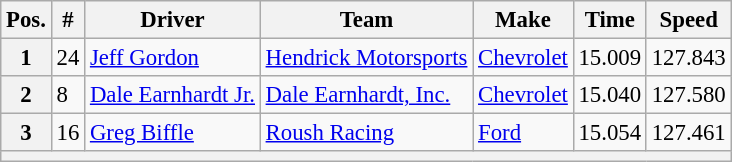<table class="wikitable" style="font-size:95%">
<tr>
<th>Pos.</th>
<th>#</th>
<th>Driver</th>
<th>Team</th>
<th>Make</th>
<th>Time</th>
<th>Speed</th>
</tr>
<tr>
<th>1</th>
<td>24</td>
<td><a href='#'>Jeff Gordon</a></td>
<td><a href='#'>Hendrick Motorsports</a></td>
<td><a href='#'>Chevrolet</a></td>
<td>15.009</td>
<td>127.843</td>
</tr>
<tr>
<th>2</th>
<td>8</td>
<td><a href='#'>Dale Earnhardt Jr.</a></td>
<td><a href='#'>Dale Earnhardt, Inc.</a></td>
<td><a href='#'>Chevrolet</a></td>
<td>15.040</td>
<td>127.580</td>
</tr>
<tr>
<th>3</th>
<td>16</td>
<td><a href='#'>Greg Biffle</a></td>
<td><a href='#'>Roush Racing</a></td>
<td><a href='#'>Ford</a></td>
<td>15.054</td>
<td>127.461</td>
</tr>
<tr>
<th colspan="7"></th>
</tr>
</table>
